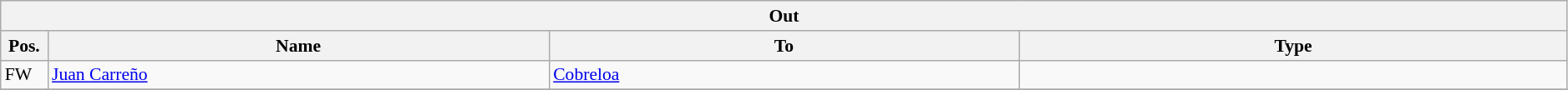<table class="wikitable" style="font-size:90%;width:99%;">
<tr>
<th colspan="4">Out</th>
</tr>
<tr>
<th width=3%>Pos.</th>
<th width=32%>Name</th>
<th width=30%>To</th>
<th width=35%>Type</th>
</tr>
<tr>
<td>FW</td>
<td><a href='#'>Juan Carreño</a></td>
<td><a href='#'>Cobreloa</a></td>
<td></td>
</tr>
<tr>
</tr>
</table>
